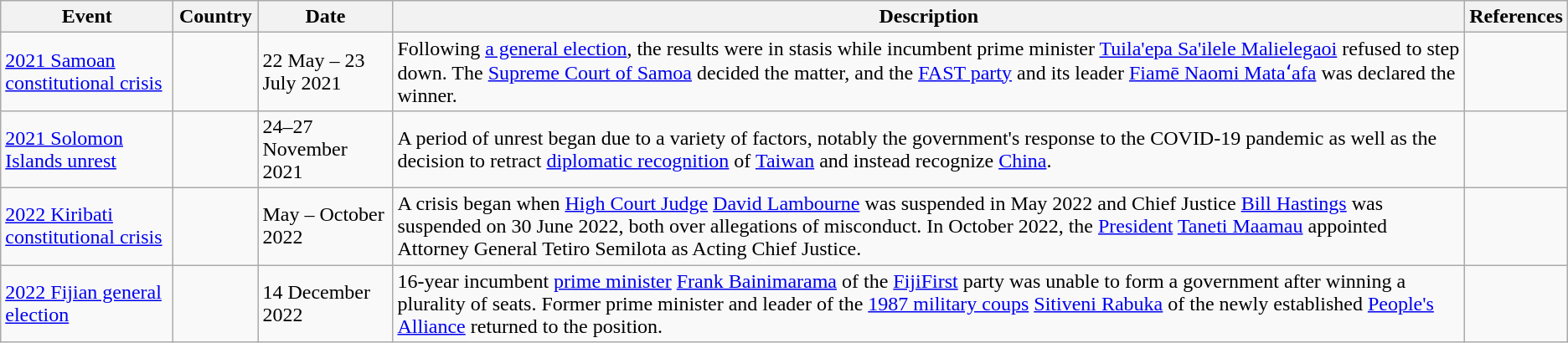<table class="wikitable mw-collapsible sortable">
<tr>
<th style="width:130px;">Event</th>
<th style="width:60px;">Country</th>
<th style="width:100px;">Date</th>
<th>Description</th>
<th>References</th>
</tr>
<tr>
<td><a href='#'>2021 Samoan constitutional crisis</a></td>
<td></td>
<td>22 May – 23 July 2021</td>
<td>Following <a href='#'>a general election</a>, the results were in stasis while incumbent prime minister <a href='#'>Tuila'epa Sa'ilele Malielegaoi</a> refused to step down. The <a href='#'>Supreme Court of Samoa</a> decided the matter, and the <a href='#'>FAST party</a> and its leader <a href='#'>Fiamē Naomi Mataʻafa</a> was declared the winner.</td>
<td></td>
</tr>
<tr>
<td><a href='#'>2021 Solomon Islands unrest</a></td>
<td></td>
<td>24–27 November 2021</td>
<td>A period of unrest began due to a variety of factors, notably the government's response to the COVID-19 pandemic as well as the decision to retract <a href='#'>diplomatic recognition</a> of <a href='#'>Taiwan</a> and instead recognize <a href='#'>China</a>.</td>
<td></td>
</tr>
<tr>
<td><a href='#'>2022 Kiribati constitutional crisis</a></td>
<td></td>
<td>May – October 2022</td>
<td>A crisis began when <a href='#'>High Court Judge</a> <a href='#'>David Lambourne</a> was suspended in May 2022 and Chief Justice <a href='#'>Bill Hastings</a> was suspended on 30 June 2022, both over allegations of misconduct. In October 2022, the <a href='#'>President</a> <a href='#'>Taneti Maamau</a> appointed Attorney General Tetiro Semilota as Acting Chief Justice.</td>
<td></td>
</tr>
<tr>
<td><a href='#'>2022 Fijian general election</a></td>
<td></td>
<td>14 December 2022</td>
<td>16-year incumbent <a href='#'>prime minister</a> <a href='#'>Frank Bainimarama</a> of the <a href='#'>FijiFirst</a> party was unable to form a government after winning a plurality of seats. Former prime minister and leader of the <a href='#'>1987 military coups</a> <a href='#'>Sitiveni Rabuka</a> of the newly established <a href='#'>People's Alliance</a> returned to the position.</td>
<td></td>
</tr>
</table>
